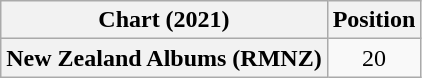<table class="wikitable sortable plainrowheaders">
<tr>
<th>Chart (2021)</th>
<th>Position</th>
</tr>
<tr>
<th scope="row">New Zealand Albums (RMNZ)</th>
<td style="text-align:center;">20</td>
</tr>
</table>
